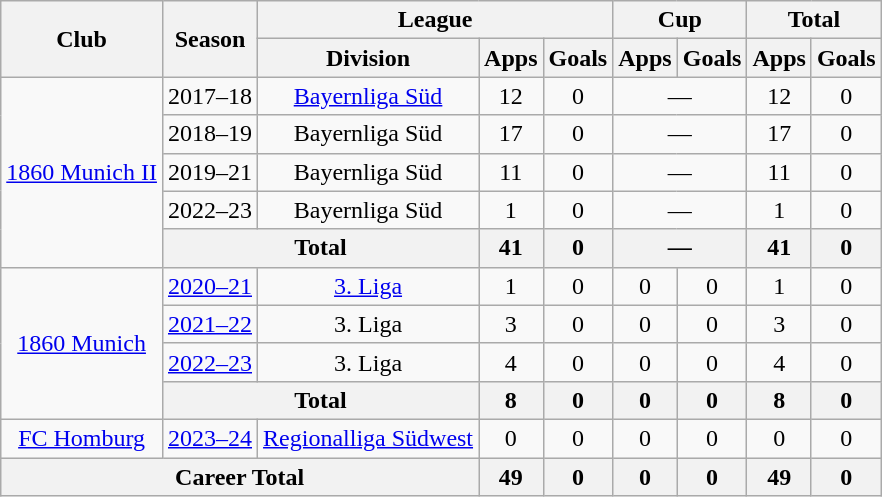<table class="wikitable" Style="text-align: center">
<tr>
<th rowspan="2">Club</th>
<th rowspan="2">Season</th>
<th colspan="3">League</th>
<th colspan="2">Cup</th>
<th colspan="2">Total</th>
</tr>
<tr>
<th>Division</th>
<th>Apps</th>
<th>Goals</th>
<th>Apps</th>
<th>Goals</th>
<th>Apps</th>
<th>Goals</th>
</tr>
<tr>
<td rowspan="5"><a href='#'>1860 Munich II</a></td>
<td>2017–18</td>
<td><a href='#'>Bayernliga Süd</a></td>
<td>12</td>
<td>0</td>
<td colspan="2">—</td>
<td>12</td>
<td>0</td>
</tr>
<tr>
<td>2018–19</td>
<td>Bayernliga Süd</td>
<td>17</td>
<td>0</td>
<td colspan="2">—</td>
<td>17</td>
<td>0</td>
</tr>
<tr>
<td>2019–21</td>
<td>Bayernliga Süd</td>
<td>11</td>
<td>0</td>
<td colspan="2">—</td>
<td>11</td>
<td>0</td>
</tr>
<tr>
<td>2022–23</td>
<td>Bayernliga Süd</td>
<td>1</td>
<td>0</td>
<td colspan="2">—</td>
<td>1</td>
<td>0</td>
</tr>
<tr>
<th colspan="2">Total</th>
<th>41</th>
<th>0</th>
<th colspan="2">—</th>
<th>41</th>
<th>0</th>
</tr>
<tr>
<td rowspan="4"><a href='#'>1860 Munich</a></td>
<td><a href='#'>2020–21</a></td>
<td><a href='#'>3. Liga</a></td>
<td>1</td>
<td>0</td>
<td>0</td>
<td>0</td>
<td>1</td>
<td>0</td>
</tr>
<tr>
<td><a href='#'>2021–22</a></td>
<td>3. Liga</td>
<td>3</td>
<td>0</td>
<td>0</td>
<td>0</td>
<td>3</td>
<td>0</td>
</tr>
<tr>
<td><a href='#'>2022–23</a></td>
<td>3. Liga</td>
<td>4</td>
<td>0</td>
<td>0</td>
<td>0</td>
<td>4</td>
<td>0</td>
</tr>
<tr>
<th colspan="2">Total</th>
<th>8</th>
<th>0</th>
<th>0</th>
<th>0</th>
<th>8</th>
<th>0</th>
</tr>
<tr>
<td><a href='#'>FC Homburg</a></td>
<td><a href='#'>2023–24</a></td>
<td><a href='#'>Regionalliga Südwest</a></td>
<td>0</td>
<td>0</td>
<td>0</td>
<td>0</td>
<td>0</td>
<td>0</td>
</tr>
<tr>
<th colspan="3">Career Total</th>
<th>49</th>
<th>0</th>
<th>0</th>
<th>0</th>
<th>49</th>
<th>0</th>
</tr>
</table>
